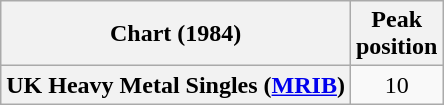<table class="wikitable sortable plainrowheaders" style="text-align:center">
<tr>
<th>Chart (1984)</th>
<th>Peak<br>position</th>
</tr>
<tr>
<th scope="row">UK Heavy Metal Singles (<a href='#'>MRIB</a>)</th>
<td>10</td>
</tr>
</table>
